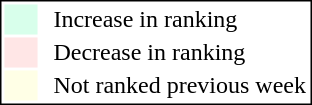<table style="border:1px solid black; float:right;">
<tr>
<td style="background:#D8FFEB; width:20px;"></td>
<td> </td>
<td>Increase in ranking</td>
</tr>
<tr>
<td style="background:#FFE6E6; width:20px;"></td>
<td> </td>
<td>Decrease in ranking</td>
</tr>
<tr>
<td style="background:#FFFFE6; width:20px;"></td>
<td> </td>
<td>Not ranked previous week</td>
</tr>
</table>
